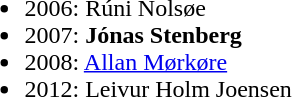<table>
<tr>
<td valign="top" width=33%><br><ul><li>2006:  Rúni Nolsøe</li><li>2007:  <strong>Jónas Stenberg</strong></li><li>2008:  <a href='#'>Allan Mørkøre</a></li><li>2012:  Leivur Holm Joensen</li></ul></td>
</tr>
</table>
